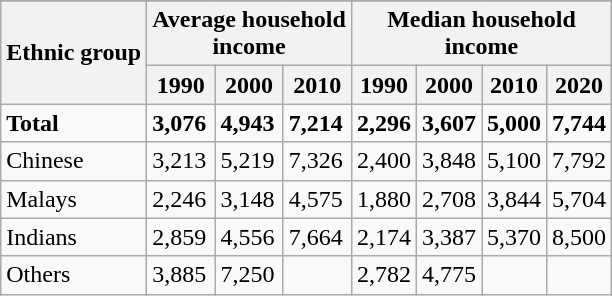<table class="wikitable">
<tr>
</tr>
<tr>
<th rowspan="2">Ethnic group</th>
<th colspan="3">Average household<br>income</th>
<th colspan="4">Median household<br>income</th>
</tr>
<tr>
<th>1990</th>
<th>2000</th>
<th>2010</th>
<th>1990</th>
<th>2000</th>
<th>2010</th>
<th>2020</th>
</tr>
<tr>
<td><strong>Total</strong></td>
<td><strong>3,076</strong></td>
<td><strong>4,943</strong></td>
<td><strong>7,214</strong></td>
<td><strong>2,296</strong></td>
<td><strong>3,607</strong></td>
<td><strong>5,000</strong></td>
<td><strong>7,744</strong></td>
</tr>
<tr>
<td>Chinese</td>
<td>3,213</td>
<td>5,219</td>
<td>7,326</td>
<td>2,400</td>
<td>3,848</td>
<td>5,100</td>
<td>7,792</td>
</tr>
<tr>
<td>Malays</td>
<td>2,246</td>
<td>3,148</td>
<td>4,575</td>
<td>1,880</td>
<td>2,708</td>
<td>3,844</td>
<td>5,704</td>
</tr>
<tr>
<td>Indians</td>
<td>2,859</td>
<td>4,556</td>
<td>7,664</td>
<td>2,174</td>
<td>3,387</td>
<td>5,370</td>
<td>8,500</td>
</tr>
<tr>
<td>Others</td>
<td>3,885</td>
<td>7,250</td>
<td></td>
<td>2,782</td>
<td>4,775</td>
<td></td>
</tr>
</table>
